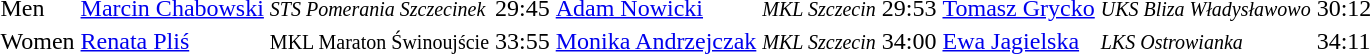<table>
<tr>
<td>Men</td>
<td><a href='#'>Marcin Chabowski</a></td>
<td><small><em>STS Pomerania Szczecinek</em></small></td>
<td>29:45</td>
<td><a href='#'>Adam Nowicki</a></td>
<td><small><em>MKL Szczecin</em></small></td>
<td>29:53</td>
<td><a href='#'>Tomasz Grycko</a></td>
<td><small><em>UKS Bliza Władysławowo</em></small></td>
<td>30:12</td>
</tr>
<tr>
<td>Women</td>
<td><a href='#'>Renata Pliś</a></td>
<td><small>MKL Maraton Świnoujście</small></td>
<td>33:55</td>
<td><a href='#'>Monika Andrzejczak</a></td>
<td><small><em>MKL Szczecin</em></small></td>
<td>34:00</td>
<td><a href='#'>Ewa Jagielska</a></td>
<td><small><em>LKS Ostrowianka</em></small></td>
<td>34:11</td>
</tr>
</table>
